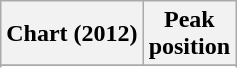<table class="wikitable sortable plainrowheaders">
<tr>
<th>Chart (2012)</th>
<th>Peak<br>position</th>
</tr>
<tr>
</tr>
<tr>
</tr>
<tr>
</tr>
</table>
